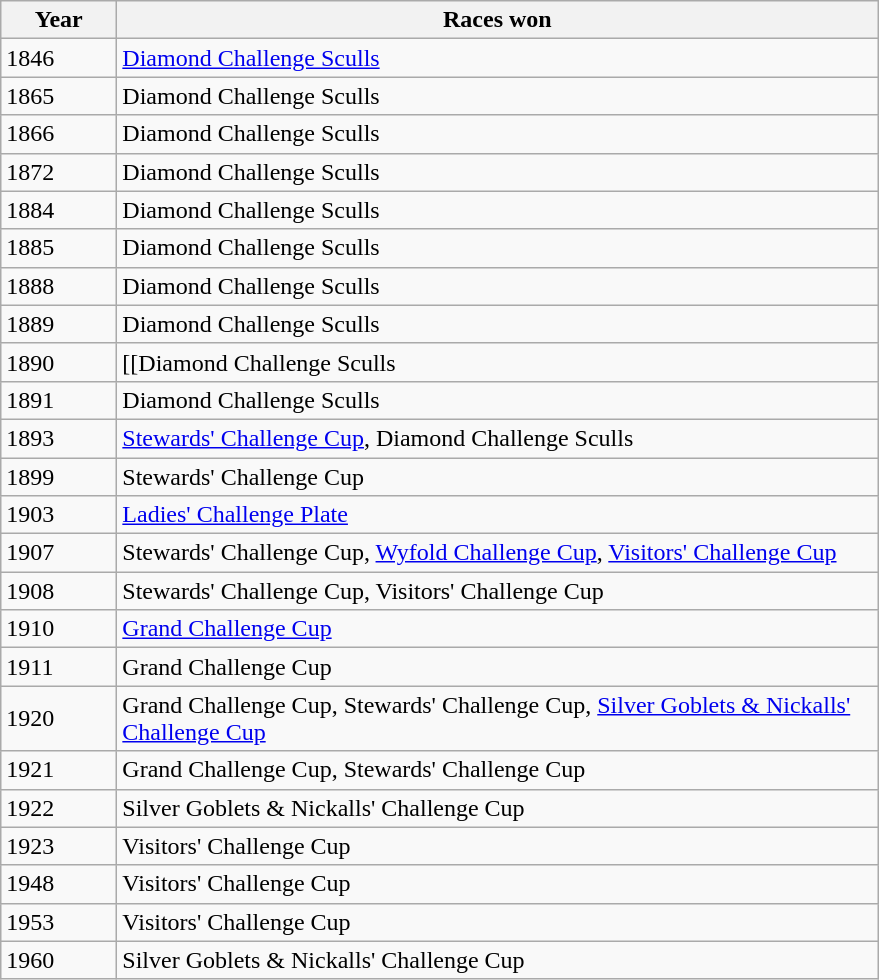<table class="wikitable">
<tr>
<th width=70>Year</th>
<th width=500>Races won</th>
</tr>
<tr>
<td>1846</td>
<td><a href='#'>Diamond Challenge Sculls</a></td>
</tr>
<tr>
<td>1865</td>
<td>Diamond Challenge Sculls</td>
</tr>
<tr>
<td>1866</td>
<td>Diamond Challenge Sculls</td>
</tr>
<tr>
<td>1872</td>
<td>Diamond Challenge Sculls</td>
</tr>
<tr>
<td>1884</td>
<td>Diamond Challenge Sculls</td>
</tr>
<tr>
<td>1885</td>
<td>Diamond Challenge Sculls</td>
</tr>
<tr>
<td>1888</td>
<td>Diamond Challenge Sculls</td>
</tr>
<tr>
<td>1889</td>
<td>Diamond Challenge Sculls</td>
</tr>
<tr>
<td>1890</td>
<td>[[Diamond Challenge Sculls</td>
</tr>
<tr>
<td>1891</td>
<td>Diamond Challenge Sculls</td>
</tr>
<tr>
<td>1893</td>
<td><a href='#'>Stewards' Challenge Cup</a>, Diamond Challenge Sculls</td>
</tr>
<tr>
<td>1899</td>
<td>Stewards' Challenge Cup</td>
</tr>
<tr>
<td>1903</td>
<td><a href='#'>Ladies' Challenge Plate</a></td>
</tr>
<tr>
<td>1907</td>
<td>Stewards' Challenge Cup, <a href='#'>Wyfold Challenge Cup</a>, <a href='#'>Visitors' Challenge Cup</a></td>
</tr>
<tr>
<td>1908</td>
<td>Stewards' Challenge Cup, Visitors' Challenge Cup</td>
</tr>
<tr>
<td>1910</td>
<td><a href='#'>Grand Challenge Cup</a></td>
</tr>
<tr>
<td>1911</td>
<td>Grand Challenge Cup</td>
</tr>
<tr>
<td>1920</td>
<td>Grand Challenge Cup, Stewards' Challenge Cup, <a href='#'>Silver Goblets & Nickalls' Challenge Cup</a></td>
</tr>
<tr>
<td>1921</td>
<td>Grand Challenge Cup, Stewards' Challenge Cup</td>
</tr>
<tr>
<td>1922</td>
<td>Silver Goblets & Nickalls' Challenge Cup</td>
</tr>
<tr>
<td>1923</td>
<td>Visitors' Challenge Cup</td>
</tr>
<tr>
<td>1948</td>
<td>Visitors' Challenge Cup</td>
</tr>
<tr>
<td>1953</td>
<td>Visitors' Challenge Cup</td>
</tr>
<tr>
<td>1960</td>
<td>Silver Goblets & Nickalls' Challenge Cup</td>
</tr>
</table>
